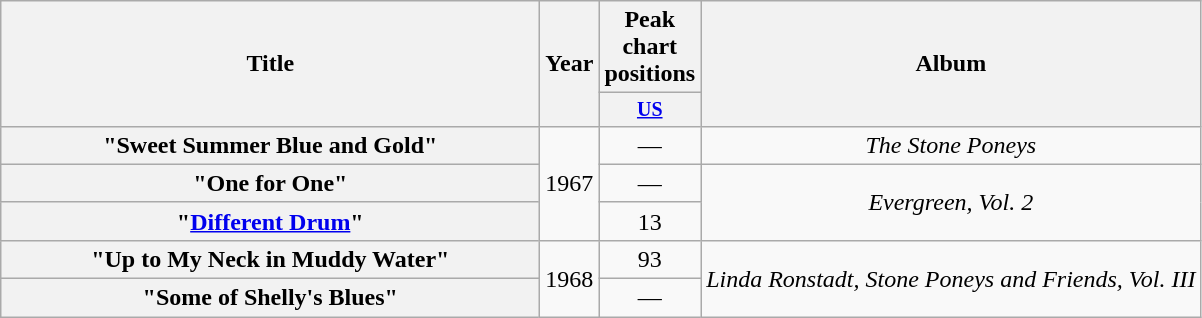<table class="wikitable plainrowheaders" style="text-align:center;">
<tr>
<th rowspan="2" style="width:22em;">Title</th>
<th rowspan="2">Year</th>
<th>Peak chart positions</th>
<th rowspan="2">Album</th>
</tr>
<tr style="font-size:smaller;">
<th style="width:40px;"><a href='#'>US</a><br></th>
</tr>
<tr>
<th scope = "row">"Sweet Summer Blue and Gold"</th>
<td rowspan = "3">1967</td>
<td>—</td>
<td><em>The Stone Poneys</em></td>
</tr>
<tr>
<th scope = "row">"One for One"</th>
<td>—</td>
<td rowspan = "2"><em>Evergreen, Vol. 2</em></td>
</tr>
<tr>
<th scope = "row">"<a href='#'>Different Drum</a>"</th>
<td>13</td>
</tr>
<tr>
<th scope = "row">"Up to My Neck in Muddy Water"</th>
<td rowspan = "2">1968</td>
<td>93</td>
<td rowspan = "2"><em>Linda Ronstadt, Stone Poneys and Friends, Vol. III</em></td>
</tr>
<tr>
<th scope = "row">"Some of Shelly's Blues"</th>
<td>—</td>
</tr>
</table>
